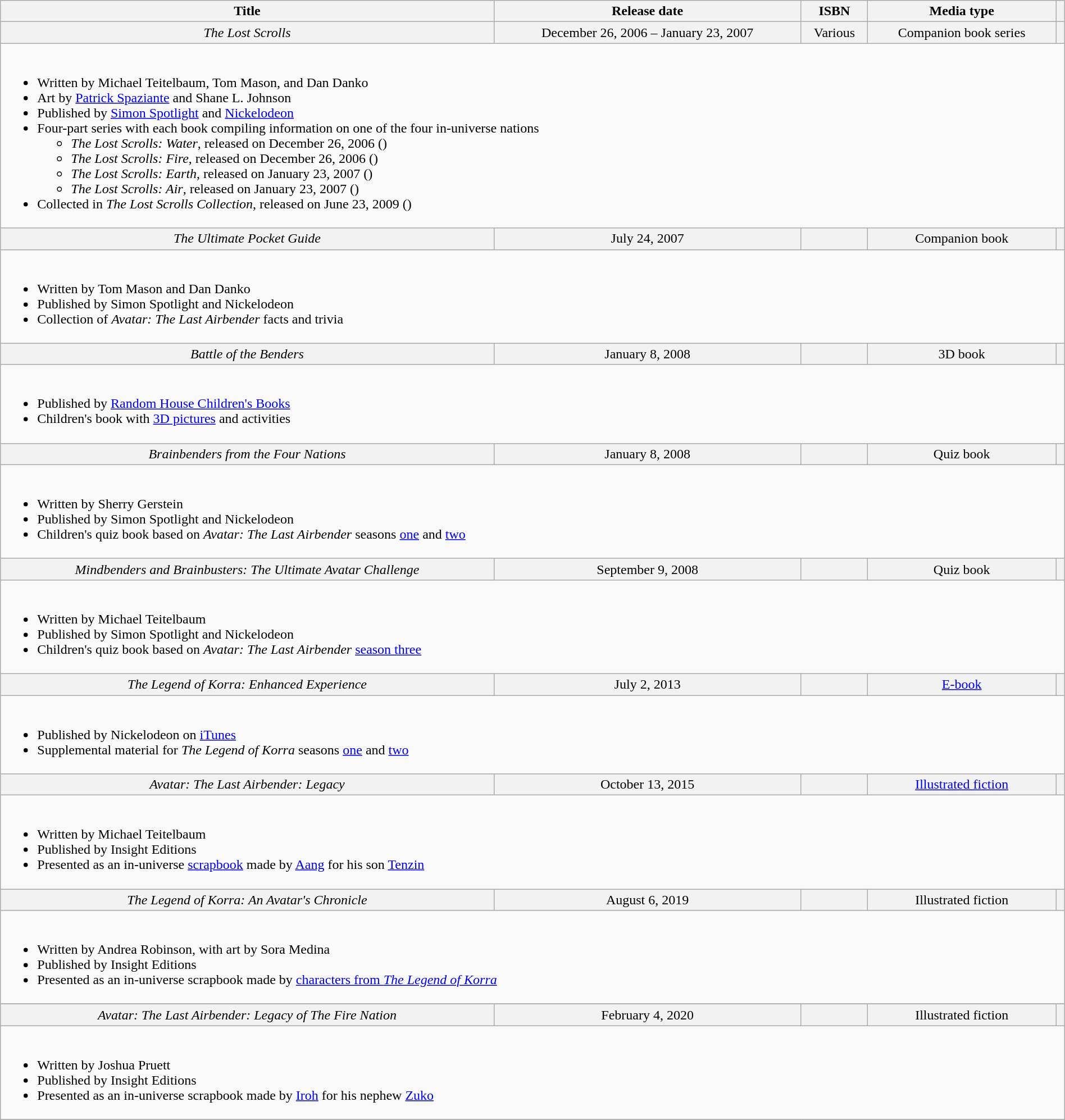<table class="wikitable" width="100%">
<tr style="text-align: center;">
<th scope="col">Title</th>
<th scope="col">Release date</th>
<th scope="col">ISBN</th>
<th scope="col">Media type</th>
<th scope="col"></th>
</tr>
<tr bgcolor="#F2F2F2" align="center">
<th scope="row" style="font-weight:normal;"><em>The Lost Scrolls</em></th>
<td>December 26, 2006 – January 23, 2007</td>
<td>Various</td>
<td>Companion book series</td>
<td></td>
</tr>
<tr>
<td colspan="5"><br><ul><li>Written by Michael Teitelbaum, Tom Mason, and Dan Danko</li><li>Art by <a href='#'>Patrick Spaziante</a> and Shane L. Johnson</li><li>Published by <a href='#'>Simon Spotlight</a> and <a href='#'>Nickelodeon</a></li><li>Four-part series with each book compiling information on one of the four in-universe nations<ul><li><em>The Lost Scrolls: Water</em>, released on December 26, 2006 ()</li><li><em>The Lost Scrolls: Fire</em>, released on December 26, 2006 ()</li><li><em>The Lost Scrolls: Earth</em>, released on January 23, 2007 ()</li><li><em>The Lost Scrolls: Air</em>, released on January 23, 2007 ()</li></ul></li><li>Collected in <em>The Lost Scrolls Collection</em>, released on June 23, 2009 ()</li></ul></td>
</tr>
<tr bgcolor="#F2F2F2" align="center">
<th scope="row" style="font-weight:normal;"><em>The Ultimate Pocket Guide</em></th>
<td>July 24, 2007</td>
<td></td>
<td>Companion book</td>
<td></td>
</tr>
<tr>
<td colspan="5"><br><ul><li>Written by Tom Mason and Dan Danko</li><li>Published by Simon Spotlight and Nickelodeon</li><li>Collection of <em>Avatar: The Last Airbender</em> facts and trivia</li></ul></td>
</tr>
<tr bgcolor="#F2F2F2" align="center">
<th scope="row" style="font-weight:normal;"><em>Battle of the Benders</em></th>
<td>January 8, 2008</td>
<td></td>
<td>3D book</td>
<td></td>
</tr>
<tr>
<td colspan="5"><br><ul><li>Published by <a href='#'>Random House Children's Books</a></li><li>Children's book with <a href='#'>3D pictures</a> and activities</li></ul></td>
</tr>
<tr bgcolor="#F2F2F2" align="center">
<th scope="row" style="font-weight:normal;"><em>Brainbenders from the Four Nations</em></th>
<td>January 8, 2008</td>
<td></td>
<td>Quiz book</td>
<td></td>
</tr>
<tr>
<td colspan="5"><br><ul><li>Written by Sherry Gerstein</li><li>Published by Simon Spotlight and Nickelodeon</li><li>Children's quiz book based on <em>Avatar: The Last Airbender</em> seasons <a href='#'>one</a> and <a href='#'>two</a></li></ul></td>
</tr>
<tr bgcolor="#F2F2F2" align="center">
<th scope="row" style="font-weight:normal;"><em>Mindbenders and Brainbusters: The Ultimate Avatar Challenge</em></th>
<td>September 9, 2008</td>
<td></td>
<td>Quiz book</td>
<td></td>
</tr>
<tr>
<td colspan="5"><br><ul><li>Written by Michael Teitelbaum</li><li>Published by Simon Spotlight and Nickelodeon</li><li>Children's quiz book based on <em>Avatar: The Last Airbender</em> <a href='#'>season three</a></li></ul></td>
</tr>
<tr bgcolor="#F2F2F2" align="center">
<th scope="row" style="font-weight:normal;"><em>The Legend of Korra: Enhanced Experience</em></th>
<td>July 2, 2013</td>
<td></td>
<td><a href='#'>E-book</a></td>
<td></td>
</tr>
<tr>
<td colspan="5"><br><ul><li>Published by Nickelodeon on <a href='#'>iTunes</a></li><li>Supplemental material for <em>The Legend of Korra</em> seasons <a href='#'>one</a> and <a href='#'>two</a></li></ul></td>
</tr>
<tr bgcolor="#F2F2F2" align="center">
<th scope="row" style="font-weight:normal;"><em>Avatar: The Last Airbender: Legacy</em></th>
<td>October 13, 2015</td>
<td></td>
<td><a href='#'>Illustrated fiction</a></td>
<td></td>
</tr>
<tr>
<td colspan="5"><br><ul><li>Written by Michael Teitelbaum</li><li>Published by Insight Editions</li><li>Presented as an in-universe <a href='#'>scrapbook</a> made by <a href='#'>Aang</a> for his son <a href='#'>Tenzin</a></li></ul></td>
</tr>
<tr bgcolor="#F2F2F2" align="center">
<th scope="row" style="font-weight:normal;"><em>The Legend of Korra: An Avatar's Chronicle</em></th>
<td>August 6, 2019</td>
<td></td>
<td>Illustrated fiction</td>
<td></td>
</tr>
<tr>
<td colspan="5"><br><ul><li>Written by Andrea Robinson, with art by Sora Medina</li><li>Published by Insight Editions</li><li>Presented as an in-universe scrapbook made by <a href='#'>characters from <em>The Legend of Korra</em></a></li></ul></td>
</tr>
<tr>
</tr>
<tr bgcolor="#F2F2F2" align="center">
<th scope="row" style="font-weight:normal;"><em>Avatar: The Last Airbender: Legacy of The Fire Nation</em></th>
<td>February 4, 2020</td>
<td></td>
<td>Illustrated fiction</td>
<td></td>
</tr>
<tr>
<td colspan="5"><br><ul><li>Written by Joshua Pruett</li><li>Published by Insight Editions</li><li>Presented as an in-universe scrapbook made by <a href='#'>Iroh</a> for his nephew <a href='#'>Zuko</a></li></ul></td>
</tr>
<tr>
</tr>
</table>
